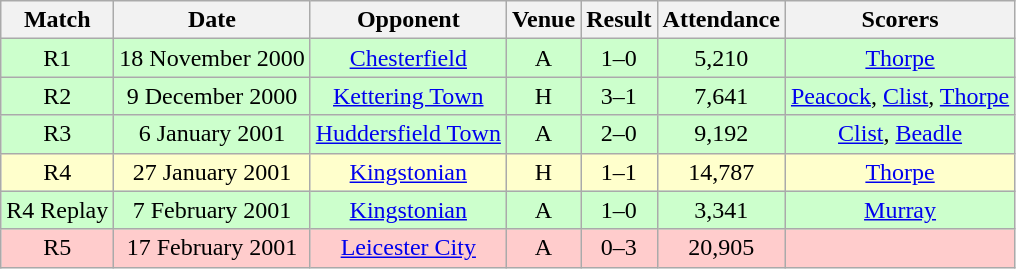<table class="wikitable" style="font-size:100%; text-align:center">
<tr>
<th>Match</th>
<th>Date</th>
<th>Opponent</th>
<th>Venue</th>
<th>Result</th>
<th>Attendance</th>
<th>Scorers</th>
</tr>
<tr style="background: #CCFFCC;">
<td>R1</td>
<td>18 November 2000</td>
<td><a href='#'>Chesterfield</a></td>
<td>A</td>
<td>1–0</td>
<td>5,210</td>
<td><a href='#'>Thorpe</a></td>
</tr>
<tr style="background: #CCFFCC;">
<td>R2</td>
<td>9 December 2000</td>
<td><a href='#'>Kettering Town</a></td>
<td>H</td>
<td>3–1</td>
<td>7,641</td>
<td><a href='#'>Peacock</a>, <a href='#'>Clist</a>, <a href='#'>Thorpe</a></td>
</tr>
<tr style="background: #CCFFCC;">
<td>R3</td>
<td>6 January 2001</td>
<td><a href='#'>Huddersfield Town</a></td>
<td>A</td>
<td>2–0</td>
<td>9,192</td>
<td><a href='#'>Clist</a>, <a href='#'>Beadle</a></td>
</tr>
<tr style="background: #FFFFCC;">
<td>R4</td>
<td>27 January 2001</td>
<td><a href='#'>Kingstonian</a></td>
<td>H</td>
<td>1–1</td>
<td>14,787</td>
<td><a href='#'>Thorpe</a></td>
</tr>
<tr style="background: #CCFFCC;">
<td>R4 Replay</td>
<td>7 February 2001</td>
<td><a href='#'>Kingstonian</a></td>
<td>A</td>
<td>1–0</td>
<td>3,341</td>
<td><a href='#'>Murray</a></td>
</tr>
<tr style="background: #FFCCCC;">
<td>R5</td>
<td>17 February 2001</td>
<td><a href='#'>Leicester City</a></td>
<td>A</td>
<td>0–3</td>
<td>20,905</td>
<td></td>
</tr>
</table>
